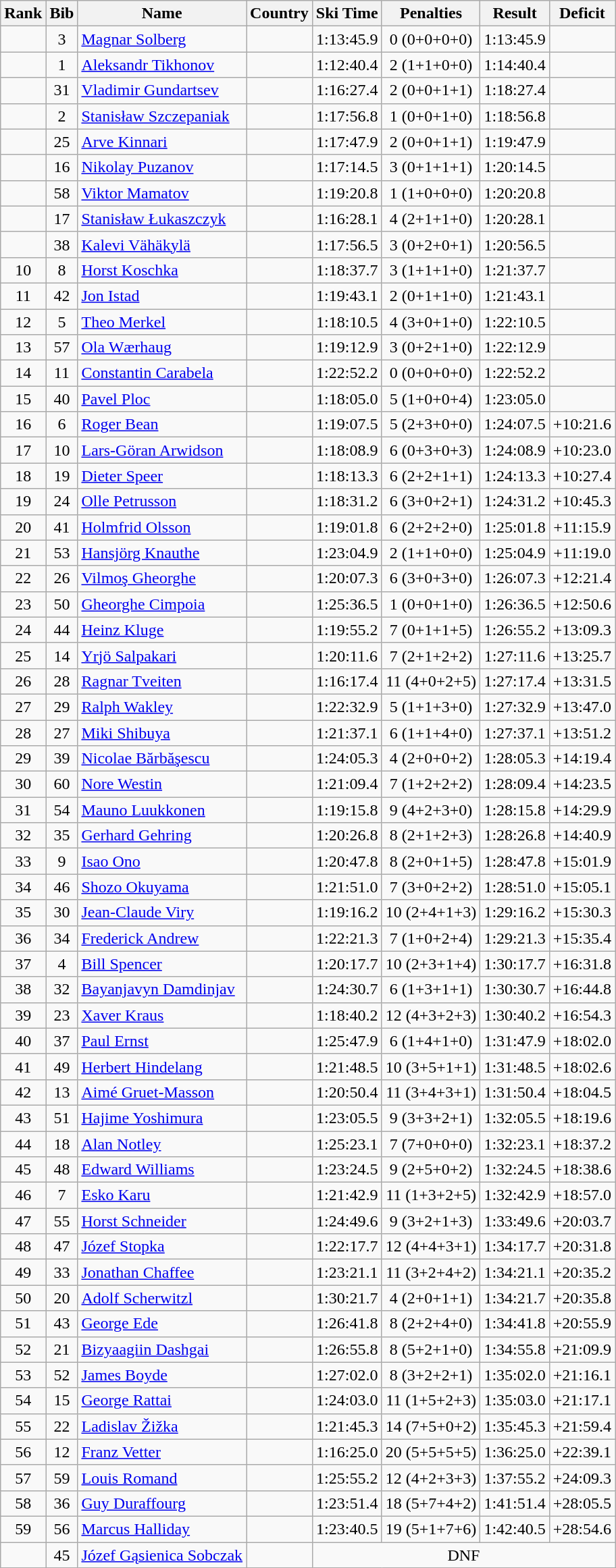<table class="wikitable sortable" style="text-align:center">
<tr>
<th>Rank</th>
<th>Bib</th>
<th>Name</th>
<th>Country</th>
<th>Ski Time</th>
<th>Penalties</th>
<th>Result</th>
<th>Deficit</th>
</tr>
<tr>
<td></td>
<td>3</td>
<td align="left"><a href='#'>Magnar Solberg</a></td>
<td align=left></td>
<td>1:13:45.9</td>
<td>0 (0+0+0+0)</td>
<td>1:13:45.9</td>
<td></td>
</tr>
<tr>
<td></td>
<td>1</td>
<td align="left"><a href='#'>Aleksandr Tikhonov</a></td>
<td align=left></td>
<td>1:12:40.4</td>
<td>2 (1+1+0+0)</td>
<td>1:14:40.4</td>
<td></td>
</tr>
<tr>
<td></td>
<td>31</td>
<td align="left"><a href='#'>Vladimir Gundartsev</a></td>
<td align=left></td>
<td>1:16:27.4</td>
<td>2 (0+0+1+1)</td>
<td>1:18:27.4</td>
<td></td>
</tr>
<tr>
<td></td>
<td>2</td>
<td align="left"><a href='#'>Stanisław Szczepaniak</a></td>
<td align=left></td>
<td>1:17:56.8</td>
<td>1 (0+0+1+0)</td>
<td>1:18:56.8</td>
<td></td>
</tr>
<tr>
<td></td>
<td>25</td>
<td align="left"><a href='#'>Arve Kinnari</a></td>
<td align=left></td>
<td>1:17:47.9</td>
<td>2 (0+0+1+1)</td>
<td>1:19:47.9</td>
<td></td>
</tr>
<tr>
<td></td>
<td>16</td>
<td align="left"><a href='#'>Nikolay Puzanov</a></td>
<td align=left></td>
<td>1:17:14.5</td>
<td>3 (0+1+1+1)</td>
<td>1:20:14.5</td>
<td></td>
</tr>
<tr>
<td></td>
<td>58</td>
<td align="left"><a href='#'>Viktor Mamatov</a></td>
<td align=left></td>
<td>1:19:20.8</td>
<td>1 (1+0+0+0)</td>
<td>1:20:20.8</td>
<td></td>
</tr>
<tr>
<td></td>
<td>17</td>
<td align="left"><a href='#'>Stanisław Łukaszczyk</a></td>
<td align=left></td>
<td>1:16:28.1</td>
<td>4 (2+1+1+0)</td>
<td>1:20:28.1</td>
<td></td>
</tr>
<tr>
<td></td>
<td>38</td>
<td align="left"><a href='#'>Kalevi Vähäkylä</a></td>
<td align=left></td>
<td>1:17:56.5</td>
<td>3 (0+2+0+1)</td>
<td>1:20:56.5</td>
<td></td>
</tr>
<tr>
<td>10</td>
<td>8</td>
<td align="left"><a href='#'>Horst Koschka</a></td>
<td align=left></td>
<td>1:18:37.7</td>
<td>3 (1+1+1+0)</td>
<td>1:21:37.7</td>
<td></td>
</tr>
<tr>
<td>11</td>
<td>42</td>
<td align="left"><a href='#'>Jon Istad</a></td>
<td align=left></td>
<td>1:19:43.1</td>
<td>2 (0+1+1+0)</td>
<td>1:21:43.1</td>
<td></td>
</tr>
<tr>
<td>12</td>
<td>5</td>
<td align="left"><a href='#'>Theo Merkel</a></td>
<td align=left></td>
<td>1:18:10.5</td>
<td>4 (3+0+1+0)</td>
<td>1:22:10.5</td>
<td></td>
</tr>
<tr>
<td>13</td>
<td>57</td>
<td align="left"><a href='#'>Ola Wærhaug</a></td>
<td align=left></td>
<td>1:19:12.9</td>
<td>3 (0+2+1+0)</td>
<td>1:22:12.9</td>
<td></td>
</tr>
<tr>
<td>14</td>
<td>11</td>
<td align="left"><a href='#'>Constantin Carabela</a></td>
<td align=left></td>
<td>1:22:52.2</td>
<td>0 (0+0+0+0)</td>
<td>1:22:52.2</td>
<td></td>
</tr>
<tr>
<td>15</td>
<td>40</td>
<td align="left"><a href='#'>Pavel Ploc</a></td>
<td align=left></td>
<td>1:18:05.0</td>
<td>5 (1+0+0+4)</td>
<td>1:23:05.0</td>
<td></td>
</tr>
<tr>
<td>16</td>
<td>6</td>
<td align="left"><a href='#'>Roger Bean</a></td>
<td align=left></td>
<td>1:19:07.5</td>
<td>5 (2+3+0+0)</td>
<td>1:24:07.5</td>
<td>+10:21.6</td>
</tr>
<tr>
<td>17</td>
<td>10</td>
<td align="left"><a href='#'>Lars-Göran Arwidson</a></td>
<td align=left></td>
<td>1:18:08.9</td>
<td>6 (0+3+0+3)</td>
<td>1:24:08.9</td>
<td>+10:23.0</td>
</tr>
<tr>
<td>18</td>
<td>19</td>
<td align="left"><a href='#'>Dieter Speer</a></td>
<td align=left></td>
<td>1:18:13.3</td>
<td>6 (2+2+1+1)</td>
<td>1:24:13.3</td>
<td>+10:27.4</td>
</tr>
<tr>
<td>19</td>
<td>24</td>
<td align="left"><a href='#'>Olle Petrusson</a></td>
<td align=left></td>
<td>1:18:31.2</td>
<td>6 (3+0+2+1)</td>
<td>1:24:31.2</td>
<td>+10:45.3</td>
</tr>
<tr>
<td>20</td>
<td>41</td>
<td align="left"><a href='#'>Holmfrid Olsson</a></td>
<td align=left></td>
<td>1:19:01.8</td>
<td>6 (2+2+2+0)</td>
<td>1:25:01.8</td>
<td>+11:15.9</td>
</tr>
<tr>
<td>21</td>
<td>53</td>
<td align="left"><a href='#'>Hansjörg Knauthe</a></td>
<td align=left></td>
<td>1:23:04.9</td>
<td>2 (1+1+0+0)</td>
<td>1:25:04.9</td>
<td>+11:19.0</td>
</tr>
<tr>
<td>22</td>
<td>26</td>
<td align="left"><a href='#'>Vilmoş Gheorghe</a></td>
<td align=left></td>
<td>1:20:07.3</td>
<td>6 (3+0+3+0)</td>
<td>1:26:07.3</td>
<td>+12:21.4</td>
</tr>
<tr>
<td>23</td>
<td>50</td>
<td align="left"><a href='#'>Gheorghe Cimpoia</a></td>
<td align=left></td>
<td>1:25:36.5</td>
<td>1 (0+0+1+0)</td>
<td>1:26:36.5</td>
<td>+12:50.6</td>
</tr>
<tr>
<td>24</td>
<td>44</td>
<td align="left"><a href='#'>Heinz Kluge</a></td>
<td align=left></td>
<td>1:19:55.2</td>
<td>7 (0+1+1+5)</td>
<td>1:26:55.2</td>
<td>+13:09.3</td>
</tr>
<tr>
<td>25</td>
<td>14</td>
<td align="left"><a href='#'>Yrjö Salpakari</a></td>
<td align=left></td>
<td>1:20:11.6</td>
<td>7 (2+1+2+2)</td>
<td>1:27:11.6</td>
<td>+13:25.7</td>
</tr>
<tr>
<td>26</td>
<td>28</td>
<td align="left"><a href='#'>Ragnar Tveiten</a></td>
<td align=left></td>
<td>1:16:17.4</td>
<td>11 (4+0+2+5)</td>
<td>1:27:17.4</td>
<td>+13:31.5</td>
</tr>
<tr>
<td>27</td>
<td>29</td>
<td align="left"><a href='#'>Ralph Wakley</a></td>
<td align=left></td>
<td>1:22:32.9</td>
<td>5 (1+1+3+0)</td>
<td>1:27:32.9</td>
<td>+13:47.0</td>
</tr>
<tr>
<td>28</td>
<td>27</td>
<td align="left"><a href='#'>Miki Shibuya</a></td>
<td align=left></td>
<td>1:21:37.1</td>
<td>6 (1+1+4+0)</td>
<td>1:27:37.1</td>
<td>+13:51.2</td>
</tr>
<tr>
<td>29</td>
<td>39</td>
<td align="left"><a href='#'>Nicolae Bărbăşescu</a></td>
<td align=left></td>
<td>1:24:05.3</td>
<td>4 (2+0+0+2)</td>
<td>1:28:05.3</td>
<td>+14:19.4</td>
</tr>
<tr>
<td>30</td>
<td>60</td>
<td align="left"><a href='#'>Nore Westin</a></td>
<td align=left></td>
<td>1:21:09.4</td>
<td>7 (1+2+2+2)</td>
<td>1:28:09.4</td>
<td>+14:23.5</td>
</tr>
<tr>
<td>31</td>
<td>54</td>
<td align="left"><a href='#'>Mauno Luukkonen</a></td>
<td align=left></td>
<td>1:19:15.8</td>
<td>9 (4+2+3+0)</td>
<td>1:28:15.8</td>
<td>+14:29.9</td>
</tr>
<tr>
<td>32</td>
<td>35</td>
<td align="left"><a href='#'>Gerhard Gehring</a></td>
<td align=left></td>
<td>1:20:26.8</td>
<td>8 (2+1+2+3)</td>
<td>1:28:26.8</td>
<td>+14:40.9</td>
</tr>
<tr>
<td>33</td>
<td>9</td>
<td align="left"><a href='#'>Isao Ono</a></td>
<td align=left></td>
<td>1:20:47.8</td>
<td>8 (2+0+1+5)</td>
<td>1:28:47.8</td>
<td>+15:01.9</td>
</tr>
<tr>
<td>34</td>
<td>46</td>
<td align="left"><a href='#'>Shozo Okuyama</a></td>
<td align=left></td>
<td>1:21:51.0</td>
<td>7 (3+0+2+2)</td>
<td>1:28:51.0</td>
<td>+15:05.1</td>
</tr>
<tr>
<td>35</td>
<td>30</td>
<td align="left"><a href='#'>Jean-Claude Viry</a></td>
<td align=left></td>
<td>1:19:16.2</td>
<td>10 (2+4+1+3)</td>
<td>1:29:16.2</td>
<td>+15:30.3</td>
</tr>
<tr>
<td>36</td>
<td>34</td>
<td align="left"><a href='#'>Frederick Andrew</a></td>
<td align=left></td>
<td>1:22:21.3</td>
<td>7 (1+0+2+4)</td>
<td>1:29:21.3</td>
<td>+15:35.4</td>
</tr>
<tr>
<td>37</td>
<td>4</td>
<td align="left"><a href='#'>Bill Spencer</a></td>
<td align=left></td>
<td>1:20:17.7</td>
<td>10 (2+3+1+4)</td>
<td>1:30:17.7</td>
<td>+16:31.8</td>
</tr>
<tr>
<td>38</td>
<td>32</td>
<td align="left"><a href='#'>Bayanjavyn Damdinjav</a></td>
<td align=left></td>
<td>1:24:30.7</td>
<td>6 (1+3+1+1)</td>
<td>1:30:30.7</td>
<td>+16:44.8</td>
</tr>
<tr>
<td>39</td>
<td>23</td>
<td align="left"><a href='#'>Xaver Kraus</a></td>
<td align=left></td>
<td>1:18:40.2</td>
<td>12 (4+3+2+3)</td>
<td>1:30:40.2</td>
<td>+16:54.3</td>
</tr>
<tr>
<td>40</td>
<td>37</td>
<td align="left"><a href='#'>Paul Ernst</a></td>
<td align=left></td>
<td>1:25:47.9</td>
<td>6 (1+4+1+0)</td>
<td>1:31:47.9</td>
<td>+18:02.0</td>
</tr>
<tr>
<td>41</td>
<td>49</td>
<td align="left"><a href='#'>Herbert Hindelang</a></td>
<td align=left></td>
<td>1:21:48.5</td>
<td>10 (3+5+1+1)</td>
<td>1:31:48.5</td>
<td>+18:02.6</td>
</tr>
<tr>
<td>42</td>
<td>13</td>
<td align="left"><a href='#'>Aimé Gruet-Masson</a></td>
<td align=left></td>
<td>1:20:50.4</td>
<td>11 (3+4+3+1)</td>
<td>1:31:50.4</td>
<td>+18:04.5</td>
</tr>
<tr>
<td>43</td>
<td>51</td>
<td align="left"><a href='#'>Hajime Yoshimura</a></td>
<td align=left></td>
<td>1:23:05.5</td>
<td>9 (3+3+2+1)</td>
<td>1:32:05.5</td>
<td>+18:19.6</td>
</tr>
<tr>
<td>44</td>
<td>18</td>
<td align="left"><a href='#'>Alan Notley</a></td>
<td align=left></td>
<td>1:25:23.1</td>
<td>7 (7+0+0+0)</td>
<td>1:32:23.1</td>
<td>+18:37.2</td>
</tr>
<tr>
<td>45</td>
<td>48</td>
<td align="left"><a href='#'>Edward Williams</a></td>
<td align=left></td>
<td>1:23:24.5</td>
<td>9 (2+5+0+2)</td>
<td>1:32:24.5</td>
<td>+18:38.6</td>
</tr>
<tr>
<td>46</td>
<td>7</td>
<td align="left"><a href='#'>Esko Karu</a></td>
<td align=left></td>
<td>1:21:42.9</td>
<td>11 (1+3+2+5)</td>
<td>1:32:42.9</td>
<td>+18:57.0</td>
</tr>
<tr>
<td>47</td>
<td>55</td>
<td align="left"><a href='#'>Horst Schneider</a></td>
<td align=left></td>
<td>1:24:49.6</td>
<td>9 (3+2+1+3)</td>
<td>1:33:49.6</td>
<td>+20:03.7</td>
</tr>
<tr>
<td>48</td>
<td>47</td>
<td align="left"><a href='#'>Józef Stopka</a></td>
<td align=left></td>
<td>1:22:17.7</td>
<td>12 (4+4+3+1)</td>
<td>1:34:17.7</td>
<td>+20:31.8</td>
</tr>
<tr>
<td>49</td>
<td>33</td>
<td align="left"><a href='#'>Jonathan Chaffee</a></td>
<td align=left></td>
<td>1:23:21.1</td>
<td>11 (3+2+4+2)</td>
<td>1:34:21.1</td>
<td>+20:35.2</td>
</tr>
<tr>
<td>50</td>
<td>20</td>
<td align="left"><a href='#'>Adolf Scherwitzl</a></td>
<td align=left></td>
<td>1:30:21.7</td>
<td>4 (2+0+1+1)</td>
<td>1:34:21.7</td>
<td>+20:35.8</td>
</tr>
<tr>
<td>51</td>
<td>43</td>
<td align="left"><a href='#'>George Ede</a></td>
<td align=left></td>
<td>1:26:41.8</td>
<td>8 (2+2+4+0)</td>
<td>1:34:41.8</td>
<td>+20:55.9</td>
</tr>
<tr>
<td>52</td>
<td>21</td>
<td align="left"><a href='#'>Bizyaagiin Dashgai</a></td>
<td align=left></td>
<td>1:26:55.8</td>
<td>8 (5+2+1+0)</td>
<td>1:34:55.8</td>
<td>+21:09.9</td>
</tr>
<tr>
<td>53</td>
<td>52</td>
<td align="left"><a href='#'>James Boyde</a></td>
<td align=left></td>
<td>1:27:02.0</td>
<td>8 (3+2+2+1)</td>
<td>1:35:02.0</td>
<td>+21:16.1</td>
</tr>
<tr>
<td>54</td>
<td>15</td>
<td align="left"><a href='#'>George Rattai</a></td>
<td align=left></td>
<td>1:24:03.0</td>
<td>11 (1+5+2+3)</td>
<td>1:35:03.0</td>
<td>+21:17.1</td>
</tr>
<tr>
<td>55</td>
<td>22</td>
<td align="left"><a href='#'>Ladislav Žižka</a></td>
<td align=left></td>
<td>1:21:45.3</td>
<td>14 (7+5+0+2)</td>
<td>1:35:45.3</td>
<td>+21:59.4</td>
</tr>
<tr>
<td>56</td>
<td>12</td>
<td align="left"><a href='#'>Franz Vetter</a></td>
<td align=left></td>
<td>1:16:25.0</td>
<td>20 (5+5+5+5)</td>
<td>1:36:25.0</td>
<td>+22:39.1</td>
</tr>
<tr>
<td>57</td>
<td>59</td>
<td align="left"><a href='#'>Louis Romand</a></td>
<td align=left></td>
<td>1:25:55.2</td>
<td>12 (4+2+3+3)</td>
<td>1:37:55.2</td>
<td>+24:09.3</td>
</tr>
<tr>
<td>58</td>
<td>36</td>
<td align="left"><a href='#'>Guy Duraffourg</a></td>
<td align=left></td>
<td>1:23:51.4</td>
<td>18 (5+7+4+2)</td>
<td>1:41:51.4</td>
<td>+28:05.5</td>
</tr>
<tr>
<td>59</td>
<td>56</td>
<td align="left"><a href='#'>Marcus Halliday</a></td>
<td align=left></td>
<td>1:23:40.5</td>
<td>19 (5+1+7+6)</td>
<td>1:42:40.5</td>
<td>+28:54.6</td>
</tr>
<tr>
<td></td>
<td>45</td>
<td align="left"><a href='#'>Józef Gąsienica Sobczak</a></td>
<td align=left></td>
<td colspan=4>DNF</td>
</tr>
</table>
